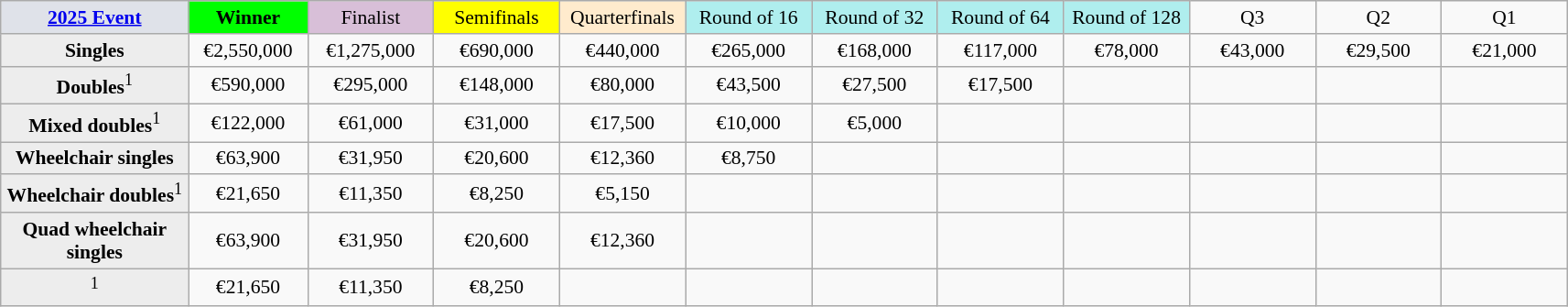<table class=wikitable style=font-size:90%;text-align:center>
<tr>
<td width=130 bgcolor=#dfe2e9><strong><a href='#'>2025 Event</a></strong></td>
<td width=80 bgcolor=lime><strong>Winner</strong></td>
<td width=85 bgcolor=#D8BFD8>Finalist</td>
<td width=85 bgcolor=#FFFF00>Semifinals</td>
<td width=85 bgcolor=#ffebcd>Quarterfinals</td>
<td width=85 bgcolor=#afeeee>Round of 16</td>
<td width=85 bgcolor=#afeeee>Round of 32</td>
<td width=85 bgcolor=#afeeee>Round of 64</td>
<td width=85 bgcolor=#afeeee>Round of 128</td>
<td width=85>Q3</td>
<td width=85>Q2</td>
<td width=85>Q1</td>
</tr>
<tr>
<td style="background:#ededed;"><strong>Singles</strong></td>
<td>€2,550,000</td>
<td>€1,275,000</td>
<td>€690,000</td>
<td>€440,000</td>
<td>€265,000</td>
<td>€168,000</td>
<td>€117,000</td>
<td>€78,000</td>
<td>€43,000</td>
<td>€29,500</td>
<td>€21,000</td>
</tr>
<tr>
<td style="background:#ededed;"><strong>Doubles</strong><sup>1</sup></td>
<td>€590,000</td>
<td>€295,000</td>
<td>€148,000</td>
<td>€80,000</td>
<td>€43,500</td>
<td>€27,500</td>
<td>€17,500</td>
<td></td>
<td></td>
<td></td>
<td></td>
</tr>
<tr>
<td style="background:#ededed;"><strong>Mixed doubles</strong><sup>1</sup></td>
<td>€122,000</td>
<td>€61,000</td>
<td>€31,000</td>
<td>€17,500</td>
<td>€10,000</td>
<td>€5,000</td>
<td></td>
<td></td>
<td></td>
<td></td>
<td></td>
</tr>
<tr>
<td style="background:#ededed;"><strong>Wheelchair singles</strong></td>
<td>€63,900</td>
<td>€31,950</td>
<td>€20,600</td>
<td>€12,360</td>
<td>€8,750</td>
<td></td>
<td></td>
<td></td>
<td></td>
<td></td>
<td></td>
</tr>
<tr>
<td style="background:#ededed;"><strong>Wheelchair doubles</strong><sup>1</sup></td>
<td>€21,650</td>
<td>€11,350</td>
<td>€8,250</td>
<td>€5,150</td>
<td></td>
<td></td>
<td></td>
<td></td>
<td></td>
<td></td>
<td></td>
</tr>
<tr>
<td style="background:#ededed;"><strong>Quad wheelchair singles</strong></td>
<td>€63,900</td>
<td>€31,950</td>
<td>€20,600</td>
<td>€12,360</td>
<td></td>
<td></td>
<td></td>
<td></td>
<td></td>
<td></td>
<td></td>
</tr>
<tr>
<td style="background:#ededed;"><strong></strong><sup>1</sup></td>
<td>€21,650</td>
<td>€11,350</td>
<td>€8,250</td>
<td></td>
<td></td>
<td></td>
<td></td>
<td></td>
<td></td>
<td></td>
<td></td>
</tr>
</table>
